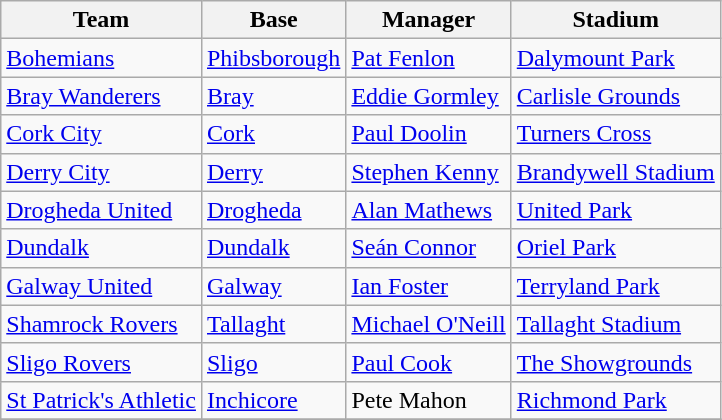<table class="wikitable sortable">
<tr>
<th>Team</th>
<th>Base</th>
<th>Manager</th>
<th>Stadium</th>
</tr>
<tr>
<td><a href='#'>Bohemians</a></td>
<td><a href='#'>Phibsborough</a></td>
<td> <a href='#'>Pat Fenlon</a></td>
<td><a href='#'>Dalymount Park</a></td>
</tr>
<tr>
<td><a href='#'>Bray Wanderers</a></td>
<td><a href='#'>Bray</a></td>
<td> <a href='#'>Eddie Gormley</a></td>
<td><a href='#'>Carlisle Grounds</a></td>
</tr>
<tr>
<td><a href='#'>Cork City</a></td>
<td><a href='#'>Cork</a></td>
<td> <a href='#'>Paul Doolin</a></td>
<td><a href='#'>Turners Cross</a></td>
</tr>
<tr>
<td><a href='#'>Derry City</a></td>
<td><a href='#'>Derry</a></td>
<td> <a href='#'>Stephen Kenny</a></td>
<td><a href='#'>Brandywell Stadium</a></td>
</tr>
<tr>
<td><a href='#'>Drogheda United</a></td>
<td><a href='#'>Drogheda</a></td>
<td> <a href='#'>Alan Mathews</a></td>
<td><a href='#'>United Park</a></td>
</tr>
<tr>
<td><a href='#'>Dundalk</a></td>
<td><a href='#'>Dundalk</a></td>
<td> <a href='#'>Seán Connor</a></td>
<td><a href='#'>Oriel Park</a></td>
</tr>
<tr>
<td><a href='#'>Galway United</a></td>
<td><a href='#'>Galway</a></td>
<td> <a href='#'>Ian Foster</a></td>
<td><a href='#'>Terryland Park</a></td>
</tr>
<tr>
<td><a href='#'>Shamrock Rovers</a></td>
<td><a href='#'>Tallaght</a></td>
<td> <a href='#'>Michael O'Neill</a></td>
<td><a href='#'>Tallaght Stadium</a></td>
</tr>
<tr>
<td><a href='#'>Sligo Rovers</a></td>
<td><a href='#'>Sligo</a></td>
<td> <a href='#'>Paul Cook</a></td>
<td><a href='#'>The Showgrounds</a></td>
</tr>
<tr>
<td><a href='#'>St Patrick's Athletic</a></td>
<td><a href='#'>Inchicore</a></td>
<td> Pete Mahon</td>
<td><a href='#'>Richmond Park</a></td>
</tr>
<tr>
</tr>
</table>
